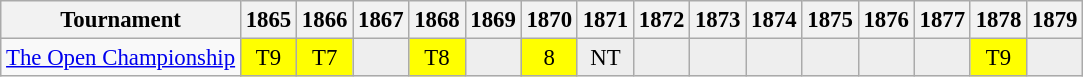<table class="wikitable" style="font-size:95%;text-align:center;">
<tr>
<th>Tournament</th>
<th>1865</th>
<th>1866</th>
<th>1867</th>
<th>1868</th>
<th>1869</th>
<th>1870</th>
<th>1871</th>
<th>1872</th>
<th>1873</th>
<th>1874</th>
<th>1875</th>
<th>1876</th>
<th>1877</th>
<th>1878</th>
<th>1879</th>
</tr>
<tr>
<td><a href='#'>The Open Championship</a></td>
<td style="background:yellow;">T9</td>
<td style="background:yellow;">T7</td>
<td style="background:#eeeeee;"></td>
<td style="background:yellow;">T8</td>
<td style="background:#eeeeee;"></td>
<td style="background:yellow;">8</td>
<td style="background:#eeeeee;">NT</td>
<td style="background:#eeeeee;"></td>
<td style="background:#eeeeee;"></td>
<td style="background:#eeeeee;"></td>
<td style="background:#eeeeee;"></td>
<td style="background:#eeeeee;"></td>
<td style="background:#eeeeee;"></td>
<td style="background:yellow;">T9</td>
<td style="background:#eeeeee;"></td>
</tr>
</table>
